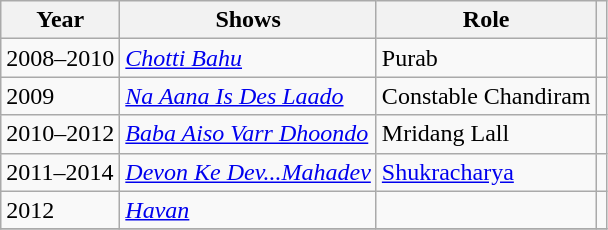<table class="wikitable sortable">
<tr>
<th>Year</th>
<th>Shows</th>
<th>Role</th>
<th></th>
</tr>
<tr>
<td>2008–2010</td>
<td><em><a href='#'>Chotti Bahu</a></em></td>
<td>Purab</td>
<td></td>
</tr>
<tr>
<td>2009</td>
<td><em><a href='#'>Na Aana Is Des Laado </a></em></td>
<td>Constable Chandiram</td>
<td></td>
</tr>
<tr>
<td>2010–2012</td>
<td><em><a href='#'>Baba Aiso Varr Dhoondo</a></em></td>
<td>Mridang Lall</td>
<td></td>
</tr>
<tr>
<td>2011–2014</td>
<td><em><a href='#'>Devon Ke Dev...Mahadev</a></em></td>
<td><a href='#'>Shukracharya</a></td>
<td></td>
</tr>
<tr>
<td>2012</td>
<td><a href='#'><em>Havan</em></a></td>
<td></td>
<td></td>
</tr>
<tr>
</tr>
</table>
